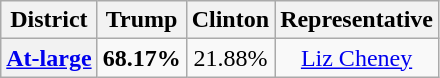<table class=wikitable>
<tr>
<th>District</th>
<th>Trump</th>
<th>Clinton</th>
<th>Representative</th>
</tr>
<tr align=center>
<th><a href='#'>At-large</a></th>
<td><strong>68.17%</strong></td>
<td>21.88%</td>
<td><a href='#'>Liz Cheney</a></td>
</tr>
</table>
